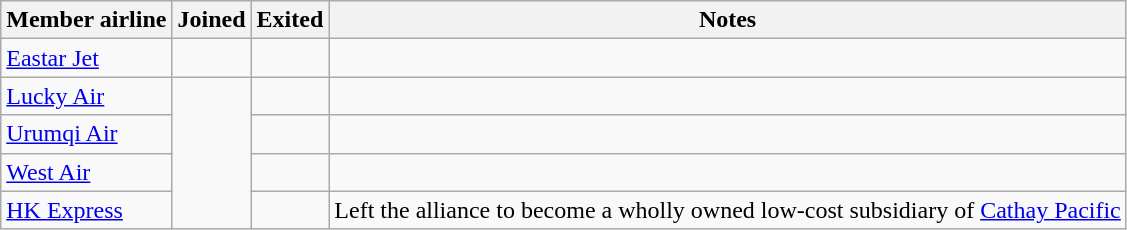<table class="wikitable" style="border-collapse:collapse">
<tr>
<th>Member airline</th>
<th>Joined</th>
<th>Exited</th>
<th>Notes</th>
</tr>
<tr>
<td> <a href='#'>Eastar Jet</a></td>
<td align=center></td>
<td></td>
<td></td>
</tr>
<tr>
<td> <a href='#'>Lucky Air</a></td>
<td align=center rowspan = 4></td>
<td></td>
<td></td>
</tr>
<tr>
<td> <a href='#'>Urumqi Air</a></td>
<td></td>
<td></td>
</tr>
<tr>
<td> <a href='#'>West Air</a></td>
<td></td>
<td></td>
</tr>
<tr>
<td> <a href='#'>HK Express</a></td>
<td align=center></td>
<td>Left the alliance to become a wholly owned low-cost subsidiary of <a href='#'>Cathay Pacific</a></td>
</tr>
</table>
